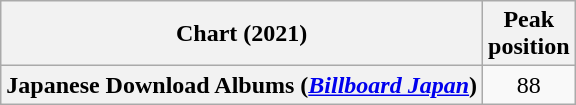<table class="wikitable plainrowheaders" style="text-align:center">
<tr>
<th scope="col">Chart (2021)</th>
<th scope="col">Peak<br> position</th>
</tr>
<tr>
<th scope="row">Japanese Download Albums (<em><a href='#'>Billboard Japan</a></em>)</th>
<td>88</td>
</tr>
</table>
